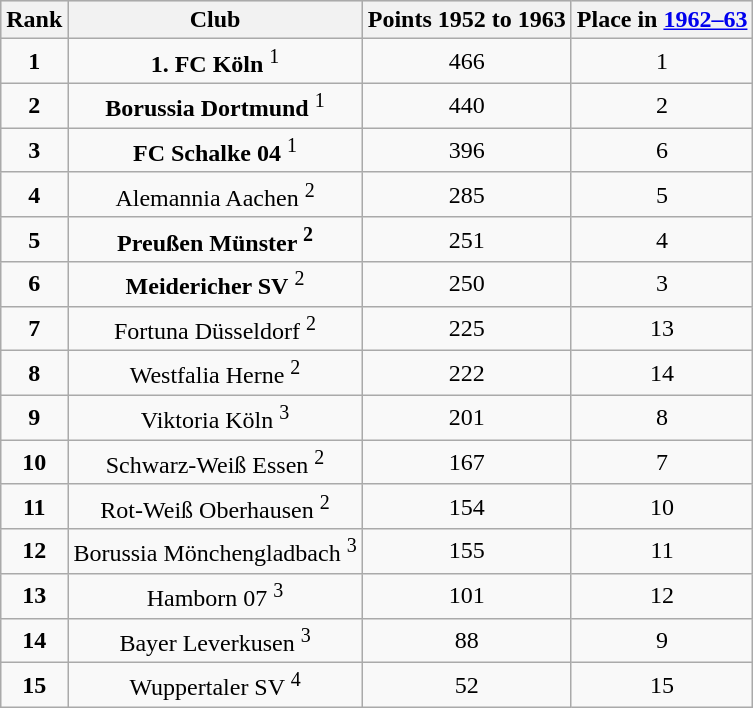<table class="wikitable">
<tr align="center" bgcolor="#dfdfdf">
<th>Rank</th>
<th>Club</th>
<th>Points 1952 to 1963</th>
<th>Place in <a href='#'>1962–63</a></th>
</tr>
<tr align="center">
<td><strong>1</strong></td>
<td><strong>1. FC Köln</strong> <sup>1</sup></td>
<td>466</td>
<td>1</td>
</tr>
<tr align="center">
<td><strong>2</strong></td>
<td><strong>Borussia Dortmund</strong> <sup>1</sup></td>
<td>440</td>
<td>2</td>
</tr>
<tr align="center">
<td><strong>3</strong></td>
<td><strong>FC Schalke 04</strong> <sup>1</sup></td>
<td>396</td>
<td>6</td>
</tr>
<tr align="center">
<td><strong>4</strong></td>
<td>Alemannia Aachen <sup>2</sup></td>
<td>285</td>
<td>5</td>
</tr>
<tr align="center">
<td><strong>5</strong></td>
<td><strong>Preußen Münster <sup>2</sup></strong></td>
<td>251</td>
<td>4</td>
</tr>
<tr align="center">
<td><strong>6</strong></td>
<td><strong>Meidericher SV</strong> <sup>2</sup></td>
<td>250</td>
<td>3</td>
</tr>
<tr align="center">
<td><strong>7</strong></td>
<td>Fortuna Düsseldorf <sup>2</sup></td>
<td>225</td>
<td>13</td>
</tr>
<tr align="center">
<td><strong>8</strong></td>
<td>Westfalia Herne <sup>2</sup></td>
<td>222</td>
<td>14</td>
</tr>
<tr align="center">
<td><strong>9</strong></td>
<td>Viktoria Köln <sup>3</sup></td>
<td>201</td>
<td>8</td>
</tr>
<tr align="center">
<td><strong>10</strong></td>
<td>Schwarz-Weiß Essen <sup>2</sup></td>
<td>167</td>
<td>7</td>
</tr>
<tr align="center">
<td><strong>11</strong></td>
<td>Rot-Weiß Oberhausen <sup>2</sup></td>
<td>154</td>
<td>10</td>
</tr>
<tr align="center">
<td><strong>12</strong></td>
<td>Borussia Mönchengladbach <sup>3</sup></td>
<td>155</td>
<td>11</td>
</tr>
<tr align="center">
<td><strong>13</strong></td>
<td>Hamborn 07 <sup>3</sup></td>
<td>101</td>
<td>12</td>
</tr>
<tr align="center">
<td><strong>14</strong></td>
<td>Bayer Leverkusen <sup>3</sup></td>
<td>88</td>
<td>9</td>
</tr>
<tr align="center">
<td><strong>15</strong></td>
<td>Wuppertaler SV <sup>4</sup></td>
<td>52</td>
<td>15</td>
</tr>
</table>
